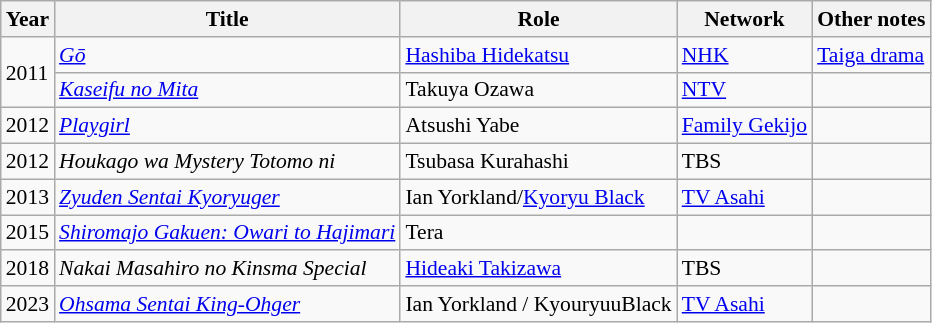<table class="wikitable" style="font-size: 90%;">
<tr>
<th>Year</th>
<th>Title</th>
<th>Role</th>
<th>Network</th>
<th>Other notes</th>
</tr>
<tr>
<td rowspan="2">2011</td>
<td><em><a href='#'>Gō</a></em></td>
<td><a href='#'>Hashiba Hidekatsu</a></td>
<td><a href='#'>NHK</a></td>
<td><a href='#'>Taiga drama</a></td>
</tr>
<tr>
<td><em><a href='#'>Kaseifu no Mita</a></em></td>
<td>Takuya Ozawa</td>
<td><a href='#'>NTV</a></td>
<td></td>
</tr>
<tr>
<td>2012</td>
<td><em><a href='#'>Playgirl</a></em></td>
<td>Atsushi Yabe</td>
<td><a href='#'>Family Gekijo</a></td>
<td></td>
</tr>
<tr>
<td>2012</td>
<td><em>Houkago wa Mystery Totomo ni</em></td>
<td>Tsubasa Kurahashi</td>
<td>TBS</td>
<td></td>
</tr>
<tr>
<td>2013</td>
<td><em><a href='#'>Zyuden Sentai Kyoryuger</a></em></td>
<td>Ian Yorkland/<a href='#'>Kyoryu Black</a></td>
<td><a href='#'>TV Asahi</a></td>
<td></td>
</tr>
<tr>
<td>2015</td>
<td><em><a href='#'>Shiromajo Gakuen: Owari to Hajimari</a></em></td>
<td>Tera</td>
<td></td>
<td></td>
</tr>
<tr>
<td>2018</td>
<td><em>Nakai Masahiro no Kinsma Special</em></td>
<td><a href='#'>Hideaki Takizawa</a></td>
<td>TBS</td>
<td></td>
</tr>
<tr>
<td>2023</td>
<td><em><a href='#'>Ohsama Sentai King-Ohger</a></em></td>
<td>Ian Yorkland / KyouryuuBlack</td>
<td><a href='#'>TV Asahi</a></td>
<td></td>
</tr>
</table>
